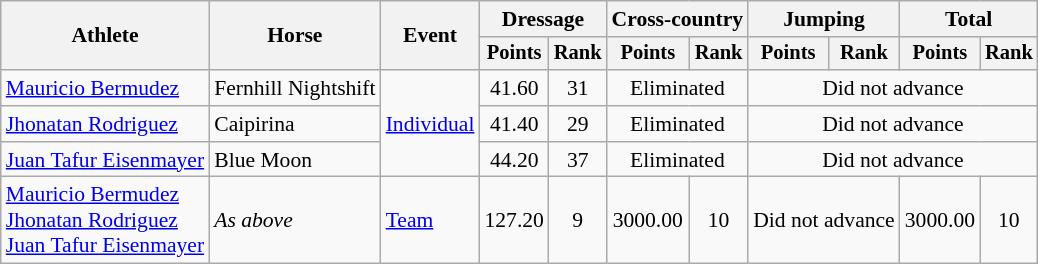<table class=wikitable style=font-size:90%;text-align:center>
<tr>
<th rowspan=2>Athlete</th>
<th rowspan=2>Horse</th>
<th rowspan=2>Event</th>
<th colspan=2>Dressage</th>
<th colspan=2>Cross-country</th>
<th colspan=2>Jumping</th>
<th colspan=2>Total</th>
</tr>
<tr style=font-size:95%>
<th>Points</th>
<th>Rank</th>
<th>Points</th>
<th>Rank</th>
<th>Points</th>
<th>Rank</th>
<th>Points</th>
<th>Rank</th>
</tr>
<tr>
<td align=left><a href='#'>Mauricio Bermudez</a></td>
<td align=left>Fernhill Nightshift</td>
<td align=left rowspan=3><a href='#'>Individual</a></td>
<td>41.60</td>
<td>31</td>
<td colspan=2>Eliminated</td>
<td colspan=4>Did not advance</td>
</tr>
<tr>
<td align=left><a href='#'>Jhonatan Rodriguez</a></td>
<td align=left>Caipirina</td>
<td>41.40</td>
<td>29</td>
<td colspan=2>Eliminated</td>
<td colspan=4>Did not advance</td>
</tr>
<tr>
<td align=left><a href='#'>Juan Tafur Eisenmayer</a></td>
<td align=left>Blue Moon</td>
<td>44.20</td>
<td>37</td>
<td colspan=2>Eliminated</td>
<td colspan=4>Did not advance</td>
</tr>
<tr>
<td align=left><a href='#'>Mauricio Bermudez</a><br><a href='#'>Jhonatan Rodriguez</a><br><a href='#'>Juan Tafur Eisenmayer</a></td>
<td align=left><em>As above</em></td>
<td align=left><a href='#'>Team</a></td>
<td>127.20</td>
<td>9</td>
<td>3000.00</td>
<td>10</td>
<td colspan=2>Did not advance</td>
<td>3000.00</td>
<td>10</td>
</tr>
</table>
